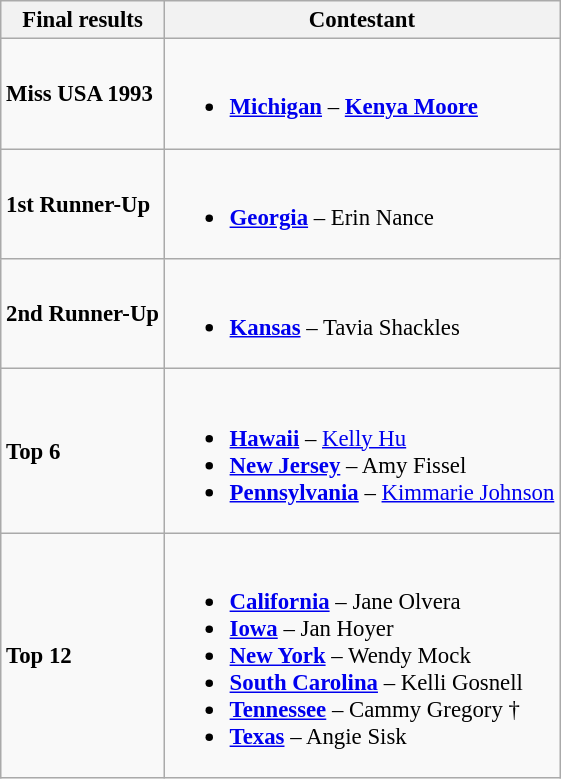<table class="wikitable sortable" style="font-size: 95%;">
<tr>
<th>Final results</th>
<th>Contestant</th>
</tr>
<tr>
<td><strong>Miss USA 1993</strong></td>
<td><br><ul><li><strong> <a href='#'>Michigan</a></strong> – <strong><a href='#'>Kenya Moore</a></strong></li></ul></td>
</tr>
<tr>
<td><strong>1st Runner-Up</strong></td>
<td><br><ul><li><strong> <a href='#'>Georgia</a></strong> – Erin Nance</li></ul></td>
</tr>
<tr>
<td><strong>2nd Runner-Up</strong></td>
<td><br><ul><li><strong> <a href='#'>Kansas</a></strong> – Tavia Shackles</li></ul></td>
</tr>
<tr>
<td><strong>Top 6</strong></td>
<td><br><ul><li><strong> <a href='#'>Hawaii</a></strong> – <a href='#'>Kelly Hu</a></li><li><strong> <a href='#'>New Jersey</a></strong> – Amy Fissel</li><li><strong> <a href='#'>Pennsylvania</a></strong> – <a href='#'>Kimmarie Johnson</a></li></ul></td>
</tr>
<tr>
<td><strong>Top 12</strong></td>
<td><br><ul><li><strong> <a href='#'>California</a></strong> – Jane Olvera</li><li><strong> <a href='#'>Iowa</a></strong> – Jan Hoyer</li><li><strong> <a href='#'>New York</a></strong> – Wendy Mock</li><li><strong> <a href='#'>South Carolina</a></strong> – Kelli Gosnell</li><li><strong> <a href='#'>Tennessee</a></strong> – Cammy Gregory †</li><li><strong> <a href='#'>Texas</a></strong> – Angie Sisk</li></ul></td>
</tr>
</table>
